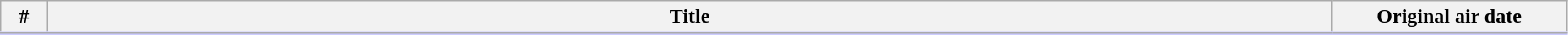<table class="wikitable" width="98%">
<tr style="border-bottom: 3px solid #CCF">
<th width="3%">#</th>
<th>Title</th>
<th width="15%">Original air date</th>
</tr>
<tr>
</tr>
</table>
